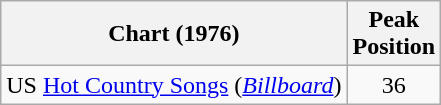<table class="wikitable">
<tr>
<th align="left">Chart (1976)</th>
<th align="left">Peak<br>Position</th>
</tr>
<tr>
<td align="left">US <a href='#'>Hot Country Songs</a> (<em><a href='#'>Billboard</a></em>)</td>
<td align="center">36</td>
</tr>
</table>
